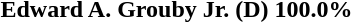<table>
<tr>
<td><strong>Edward A. Grouby Jr. (D) 100.0%</strong></td>
</tr>
</table>
